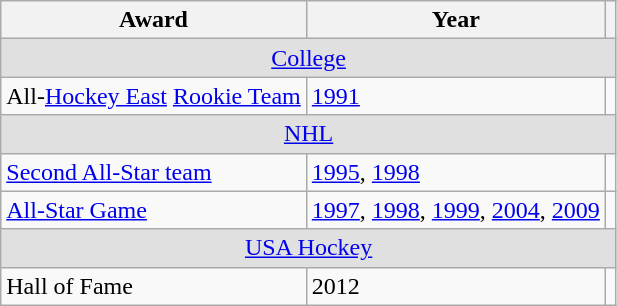<table class="wikitable">
<tr>
<th>Award</th>
<th>Year</th>
<th></th>
</tr>
<tr ALIGN="center" bgcolor="#e0e0e0">
<td colspan="3"><a href='#'>College</a></td>
</tr>
<tr>
<td>All-<a href='#'>Hockey East</a> <a href='#'>Rookie Team</a></td>
<td><a href='#'>1991</a></td>
<td></td>
</tr>
<tr ALIGN="center" bgcolor="#e0e0e0">
<td colspan="3"><a href='#'>NHL</a></td>
</tr>
<tr>
<td><a href='#'>Second All-Star team</a></td>
<td><a href='#'>1995</a>, <a href='#'>1998</a></td>
<td></td>
</tr>
<tr>
<td><a href='#'>All-Star Game</a></td>
<td><a href='#'>1997</a>, <a href='#'>1998</a>, <a href='#'>1999</a>, <a href='#'>2004</a>, <a href='#'>2009</a></td>
<td></td>
</tr>
<tr ALIGN="center" bgcolor="#e0e0e0">
<td colspan="3"><a href='#'>USA Hockey</a></td>
</tr>
<tr>
<td>Hall of Fame</td>
<td>2012</td>
<td></td>
</tr>
</table>
